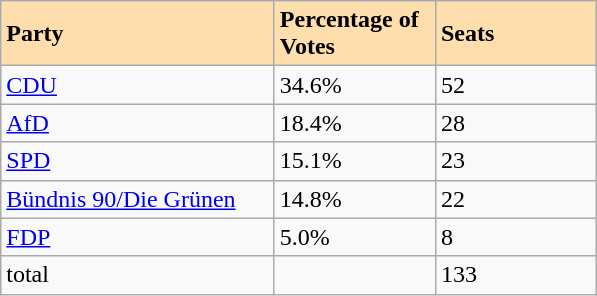<table class="wikitable">
<tr>
<th style="background:#ffdead; width:175px; text-align:left;">Party</th>
<th style="background:#ffdead; width:100px; text-align:left;">Percentage of Votes</th>
<th style="background:#ffdead; width:100px; text-align:left;">Seats</th>
</tr>
<tr>
<td><a href='#'>CDU</a></td>
<td>34.6%</td>
<td>52</td>
</tr>
<tr>
<td><a href='#'>AfD</a></td>
<td>18.4%</td>
<td>28</td>
</tr>
<tr>
<td><a href='#'>SPD</a></td>
<td>15.1%</td>
<td>23</td>
</tr>
<tr>
<td><a href='#'>Bündnis 90/Die Grünen</a></td>
<td>14.8%</td>
<td>22</td>
</tr>
<tr>
<td><a href='#'>FDP</a></td>
<td>5.0%</td>
<td>8</td>
</tr>
<tr>
<td>total</td>
<td></td>
<td>133</td>
</tr>
</table>
